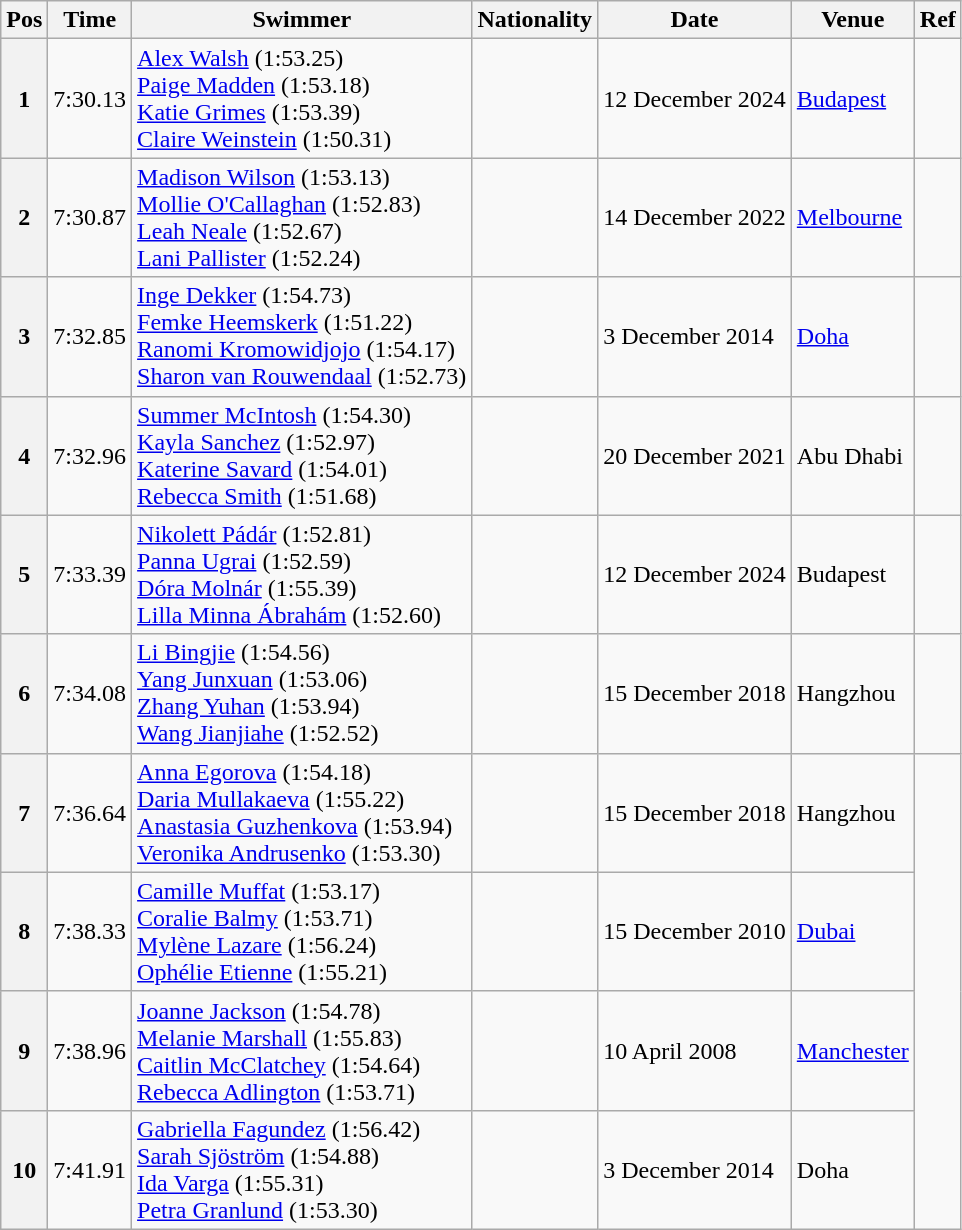<table class="wikitable">
<tr>
<th>Pos</th>
<th>Time</th>
<th>Swimmer</th>
<th>Nationality</th>
<th>Date</th>
<th>Venue</th>
<th>Ref</th>
</tr>
<tr>
<th>1</th>
<td>7:30.13</td>
<td><a href='#'>Alex Walsh</a> (1:53.25)<br><a href='#'>Paige Madden</a> (1:53.18)<br><a href='#'>Katie Grimes</a> (1:53.39)<br><a href='#'>Claire Weinstein</a> (1:50.31)</td>
<td></td>
<td>12 December 2024</td>
<td><a href='#'>Budapest</a></td>
<td></td>
</tr>
<tr>
<th>2</th>
<td>7:30.87</td>
<td><a href='#'>Madison Wilson</a> (1:53.13)<br><a href='#'>Mollie O'Callaghan</a> (1:52.83)<br><a href='#'>Leah Neale</a> (1:52.67)<br><a href='#'>Lani Pallister</a> (1:52.24)</td>
<td></td>
<td>14 December 2022</td>
<td><a href='#'>Melbourne</a></td>
<td></td>
</tr>
<tr>
<th>3</th>
<td>7:32.85</td>
<td><a href='#'>Inge Dekker</a> (1:54.73)<br><a href='#'>Femke Heemskerk</a> (1:51.22)<br><a href='#'>Ranomi Kromowidjojo</a> (1:54.17)<br><a href='#'>Sharon van Rouwendaal</a> (1:52.73)</td>
<td></td>
<td>3 December 2014</td>
<td><a href='#'>Doha</a></td>
<td></td>
</tr>
<tr>
<th>4</th>
<td>7:32.96</td>
<td><a href='#'>Summer McIntosh</a> (1:54.30)<br><a href='#'>Kayla Sanchez</a> (1:52.97)<br><a href='#'>Katerine Savard</a> (1:54.01)<br><a href='#'>Rebecca Smith</a> (1:51.68)</td>
<td></td>
<td>20 December 2021</td>
<td>Abu Dhabi</td>
<td></td>
</tr>
<tr>
<th>5</th>
<td>7:33.39</td>
<td><a href='#'>Nikolett Pádár</a> (1:52.81)<br><a href='#'>Panna Ugrai</a> (1:52.59)<br><a href='#'>Dóra Molnár</a> (1:55.39)<br><a href='#'>Lilla Minna Ábrahám</a> (1:52.60)</td>
<td></td>
<td>12 December 2024</td>
<td>Budapest</td>
<td></td>
</tr>
<tr>
<th>6</th>
<td>7:34.08</td>
<td><a href='#'>Li Bingjie</a> (1:54.56)<br><a href='#'>Yang Junxuan</a> (1:53.06)<br><a href='#'>Zhang Yuhan</a> (1:53.94)<br><a href='#'>Wang Jianjiahe</a> (1:52.52)</td>
<td></td>
<td>15 December 2018</td>
<td>Hangzhou</td>
<td></td>
</tr>
<tr>
<th>7</th>
<td>7:36.64</td>
<td><a href='#'>Anna Egorova</a> (1:54.18)<br><a href='#'>Daria Mullakaeva</a> (1:55.22)<br><a href='#'>Anastasia Guzhenkova</a> (1:53.94)<br><a href='#'>Veronika Andrusenko</a> (1:53.30)</td>
<td></td>
<td>15 December 2018</td>
<td>Hangzhou</td>
</tr>
<tr>
<th>8</th>
<td>7:38.33</td>
<td><a href='#'>Camille Muffat</a> (1:53.17)<br><a href='#'>Coralie Balmy</a> (1:53.71)<br><a href='#'>Mylène Lazare</a> (1:56.24)<br><a href='#'>Ophélie Etienne</a> (1:55.21)</td>
<td></td>
<td>15 December 2010</td>
<td><a href='#'>Dubai</a></td>
</tr>
<tr>
<th>9</th>
<td>7:38.96</td>
<td><a href='#'>Joanne Jackson</a> (1:54.78)<br><a href='#'>Melanie Marshall</a> (1:55.83)<br><a href='#'>Caitlin McClatchey</a> (1:54.64)<br><a href='#'>Rebecca Adlington</a> (1:53.71)</td>
<td></td>
<td>10 April 2008</td>
<td><a href='#'>Manchester</a></td>
</tr>
<tr>
<th>10</th>
<td>7:41.91</td>
<td><a href='#'>Gabriella Fagundez</a> (1:56.42)<br><a href='#'>Sarah Sjöström</a> (1:54.88)<br><a href='#'>Ida Varga</a> (1:55.31)<br><a href='#'>Petra Granlund</a> (1:53.30)</td>
<td></td>
<td>3 December 2014</td>
<td>Doha</td>
</tr>
</table>
